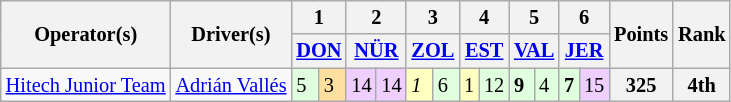<table class="wikitable" style="font-size: 85%">
<tr>
<th rowspan=2>Operator(s)</th>
<th rowspan=2>Driver(s)</th>
<th colspan=2>1</th>
<th colspan=2>2</th>
<th colspan=2>3</th>
<th colspan=2>4</th>
<th colspan=2>5</th>
<th colspan=2>6</th>
<th rowspan=2>Points</th>
<th rowspan=2>Rank</th>
</tr>
<tr>
<th colspan=2><a href='#'>DON</a></th>
<th colspan=2><a href='#'>NÜR</a></th>
<th colspan=2><a href='#'>ZOL</a></th>
<th colspan=2><a href='#'>EST</a></th>
<th colspan=2><a href='#'>VAL</a></th>
<th colspan=2><a href='#'>JER</a></th>
</tr>
<tr>
<td align=center><a href='#'>Hitech Junior Team</a></td>
<td> <a href='#'>Adrián Vallés</a></td>
<td style="background:#dfffdf;">5</td>
<td style="background:#ffdf9f;">3</td>
<td style="background:#efcfff;">14</td>
<td style="background:#efcfff;">14</td>
<td style="background:#ffffbf;"><em>1</em></td>
<td style="background:#dfffdf;">6</td>
<td style="background:#ffffbf;">1</td>
<td style="background:#dfffdf;">12</td>
<td style="background:#dfffdf;"><strong>9</strong></td>
<td style="background:#dfffdf;">4</td>
<td style="background:#dfffdf;"><strong>7</strong></td>
<td style="background:#efcfff;">15</td>
<th>325</th>
<th>4th</th>
</tr>
</table>
